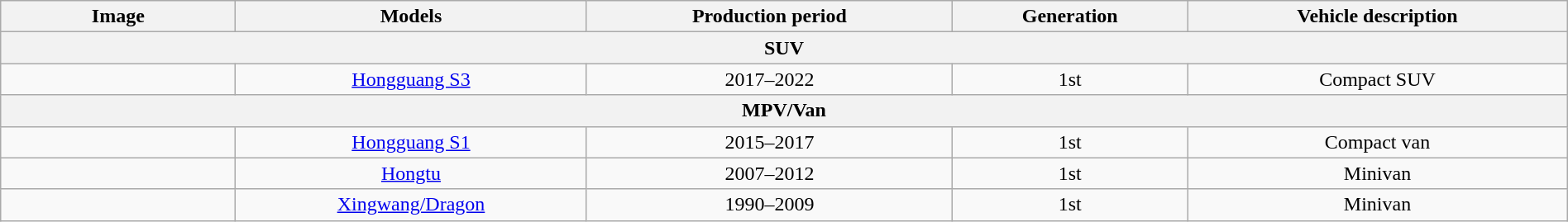<table class="wikitable sortable" style="text-align: center; width: 100%">
<tr>
<th class="unsortable" width="15%">Image</th>
<th>Models</th>
<th>Production period</th>
<th class="unsortable">Generation</th>
<th>Vehicle description</th>
</tr>
<tr>
<th colspan="5">SUV</th>
</tr>
<tr>
<td></td>
<td><a href='#'>Hongguang S3</a></td>
<td>2017–2022</td>
<td>1st</td>
<td>Compact SUV</td>
</tr>
<tr>
<th colspan="5">MPV/Van</th>
</tr>
<tr>
<td></td>
<td><a href='#'>Hongguang S1</a></td>
<td>2015–2017</td>
<td>1st</td>
<td>Compact van</td>
</tr>
<tr>
<td></td>
<td><a href='#'>Hongtu</a></td>
<td>2007–2012</td>
<td>1st</td>
<td>Minivan</td>
</tr>
<tr>
<td></td>
<td><a href='#'>Xingwang/Dragon</a></td>
<td>1990–2009</td>
<td>1st</td>
<td>Minivan</td>
</tr>
</table>
